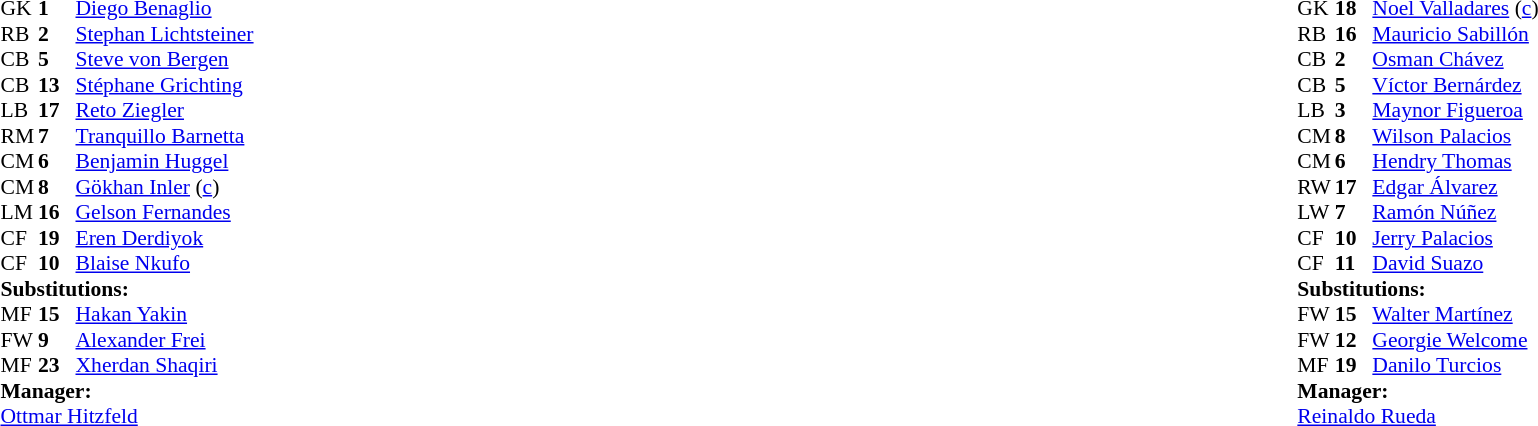<table width="100%">
<tr>
<td valign="top" width="40%"><br><table style="font-size: 90%" cellspacing="0" cellpadding="0">
<tr>
<th width=25></th>
<th width=25></th>
</tr>
<tr>
<td>GK</td>
<td><strong>1</strong></td>
<td><a href='#'>Diego Benaglio</a></td>
</tr>
<tr>
<td>RB</td>
<td><strong>2</strong></td>
<td><a href='#'>Stephan Lichtsteiner</a></td>
</tr>
<tr>
<td>CB</td>
<td><strong>5</strong></td>
<td><a href='#'>Steve von Bergen</a></td>
</tr>
<tr>
<td>CB</td>
<td><strong>13</strong></td>
<td><a href='#'>Stéphane Grichting</a></td>
</tr>
<tr>
<td>LB</td>
<td><strong>17</strong></td>
<td><a href='#'>Reto Ziegler</a></td>
</tr>
<tr>
<td>RM</td>
<td><strong>7</strong></td>
<td><a href='#'>Tranquillo Barnetta</a></td>
</tr>
<tr>
<td>CM</td>
<td><strong>6</strong></td>
<td><a href='#'>Benjamin Huggel</a></td>
<td></td>
<td></td>
</tr>
<tr>
<td>CM</td>
<td><strong>8</strong></td>
<td><a href='#'>Gökhan Inler</a> (<a href='#'>c</a>)</td>
</tr>
<tr>
<td>LM</td>
<td><strong>16</strong></td>
<td><a href='#'>Gelson Fernandes</a></td>
<td></td>
<td></td>
</tr>
<tr>
<td>CF</td>
<td><strong>19</strong></td>
<td><a href='#'>Eren Derdiyok</a></td>
</tr>
<tr>
<td>CF</td>
<td><strong>10</strong></td>
<td><a href='#'>Blaise Nkufo</a></td>
<td></td>
<td></td>
</tr>
<tr>
<td colspan=3><strong>Substitutions:</strong></td>
</tr>
<tr>
<td>MF</td>
<td><strong>15</strong></td>
<td><a href='#'>Hakan Yakin</a></td>
<td></td>
<td></td>
</tr>
<tr>
<td>FW</td>
<td><strong>9</strong></td>
<td><a href='#'>Alexander Frei</a></td>
<td></td>
<td></td>
</tr>
<tr>
<td>MF</td>
<td><strong>23</strong></td>
<td><a href='#'>Xherdan Shaqiri</a></td>
<td></td>
<td></td>
</tr>
<tr>
<td colspan=3><strong>Manager:</strong></td>
</tr>
<tr>
<td colspan=4> <a href='#'>Ottmar Hitzfeld</a></td>
</tr>
</table>
</td>
<td valign="top"></td>
<td valign="top" width="50%"><br><table style="font-size: 90%" cellspacing="0" cellpadding="0" align="center">
<tr>
<th width="25"></th>
<th width="25"></th>
</tr>
<tr>
<td>GK</td>
<td><strong>18</strong></td>
<td><a href='#'>Noel Valladares</a> (<a href='#'>c</a>)</td>
</tr>
<tr>
<td>RB</td>
<td><strong>16</strong></td>
<td><a href='#'>Mauricio Sabillón</a></td>
</tr>
<tr>
<td>CB</td>
<td><strong>2</strong></td>
<td><a href='#'>Osman Chávez</a></td>
<td></td>
</tr>
<tr>
<td>CB</td>
<td><strong>5</strong></td>
<td><a href='#'>Víctor Bernárdez</a></td>
</tr>
<tr>
<td>LB</td>
<td><strong>3</strong></td>
<td><a href='#'>Maynor Figueroa</a></td>
</tr>
<tr>
<td>CM</td>
<td><strong>8</strong></td>
<td><a href='#'>Wilson Palacios</a></td>
<td></td>
</tr>
<tr>
<td>CM</td>
<td><strong>6</strong></td>
<td><a href='#'>Hendry Thomas</a></td>
<td></td>
</tr>
<tr>
<td>RW</td>
<td><strong>17</strong></td>
<td><a href='#'>Edgar Álvarez</a></td>
</tr>
<tr>
<td>LW</td>
<td><strong>7</strong></td>
<td><a href='#'>Ramón Núñez</a></td>
<td></td>
<td></td>
</tr>
<tr>
<td>CF</td>
<td><strong>10</strong></td>
<td><a href='#'>Jerry Palacios</a></td>
<td></td>
<td></td>
</tr>
<tr>
<td>CF</td>
<td><strong>11</strong></td>
<td><a href='#'>David Suazo</a></td>
<td></td>
<td></td>
</tr>
<tr>
<td colspan=3><strong>Substitutions:</strong></td>
</tr>
<tr>
<td>FW</td>
<td><strong>15</strong></td>
<td><a href='#'>Walter Martínez</a></td>
<td></td>
<td></td>
</tr>
<tr>
<td>FW</td>
<td><strong>12</strong></td>
<td><a href='#'>Georgie Welcome</a></td>
<td></td>
<td></td>
</tr>
<tr>
<td>MF</td>
<td><strong>19</strong></td>
<td><a href='#'>Danilo Turcios</a></td>
<td></td>
<td></td>
</tr>
<tr>
<td colspan=3><strong>Manager:</strong></td>
</tr>
<tr>
<td colspan=3> <a href='#'>Reinaldo Rueda</a></td>
</tr>
</table>
</td>
</tr>
</table>
